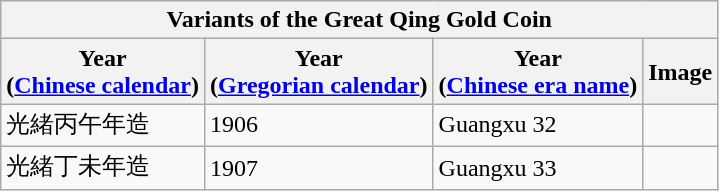<table class="wikitable" style="font-size: 100%">
<tr>
<th colspan=4>Variants of the Great Qing Gold Coin</th>
</tr>
<tr>
<th>Year<br>(<a href='#'>Chinese calendar</a>)</th>
<th>Year<br>(<a href='#'>Gregorian calendar</a>)</th>
<th>Year<br>(<a href='#'>Chinese era name</a>)</th>
<th>Image</th>
</tr>
<tr>
<td>光緒丙午年造</td>
<td>1906</td>
<td>Guangxu 32</td>
<td></td>
</tr>
<tr>
<td>光緒丁未年造</td>
<td>1907</td>
<td>Guangxu 33</td>
<td></td>
</tr>
</table>
